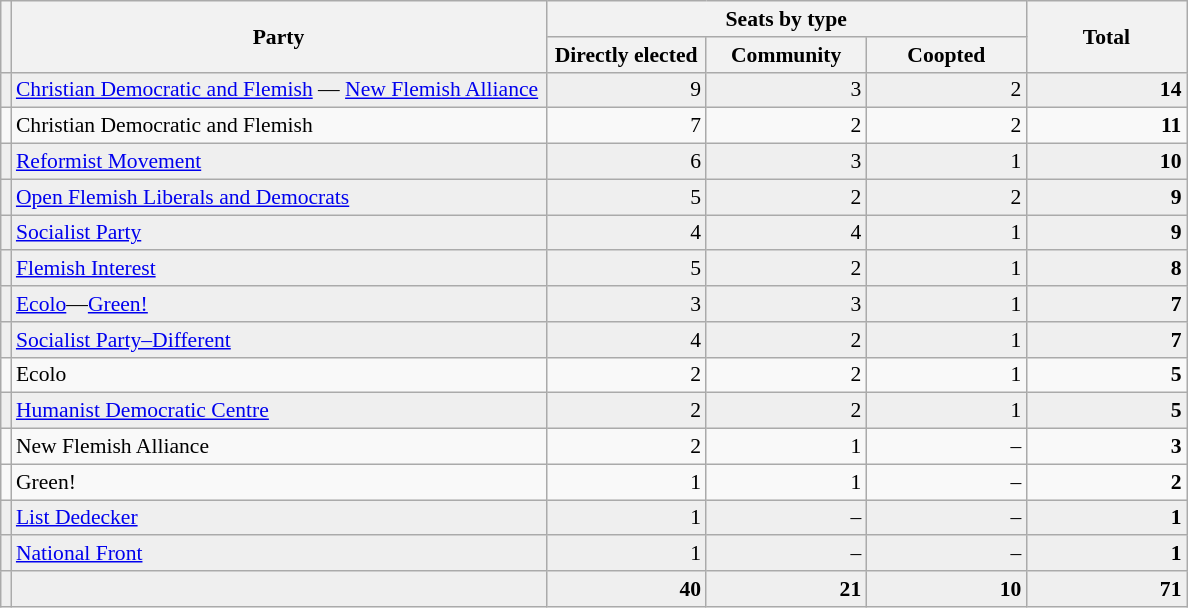<table class="sortable wikitable" style="text-align:left; font-size:90%">
<tr>
<th rowspan="2"></th>
<th width="350" rowspan="2">Party</th>
<th colspan="3">Seats by type</th>
<th rowspan="2" width="100">Total</th>
</tr>
<tr>
<th width="100">Directly elected</th>
<th width="100">Community</th>
<th width="100">Coopted</th>
</tr>
<tr align=right bgcolor=efefef>
<td></td>
<td align=left><a href='#'>Christian Democratic and Flemish</a> — <a href='#'>New Flemish Alliance</a></td>
<td>9</td>
<td>3</td>
<td>2</td>
<td><strong>14</strong></td>
</tr>
<tr align=right>
<td></td>
<td align=left>Christian Democratic and Flemish</td>
<td>7</td>
<td>2</td>
<td>2</td>
<td><strong>11</strong></td>
</tr>
<tr align=right bgcolor=efefef>
<td></td>
<td align=left><a href='#'>Reformist Movement</a></td>
<td>6</td>
<td>3</td>
<td>1</td>
<td><strong>10</strong></td>
</tr>
<tr align=right bgcolor=efefef>
<td></td>
<td align=left><a href='#'>Open Flemish Liberals and Democrats</a></td>
<td>5</td>
<td>2</td>
<td>2</td>
<td><strong>9</strong></td>
</tr>
<tr align=right bgcolor=efefef>
<td></td>
<td align=left><a href='#'>Socialist Party</a></td>
<td>4</td>
<td>4</td>
<td>1</td>
<td><strong>9</strong></td>
</tr>
<tr align=right bgcolor=efefef>
<td></td>
<td align=left><a href='#'>Flemish Interest</a></td>
<td>5</td>
<td>2</td>
<td>1</td>
<td><strong>8</strong></td>
</tr>
<tr align=right bgcolor=efefef>
<td></td>
<td align=left><a href='#'>Ecolo</a>—<a href='#'>Green!</a></td>
<td>3</td>
<td>3</td>
<td>1</td>
<td><strong>7</strong></td>
</tr>
<tr align=right bgcolor=efefef>
<td></td>
<td align=left><a href='#'>Socialist Party–Different</a></td>
<td>4</td>
<td>2</td>
<td>1</td>
<td><strong>7</strong></td>
</tr>
<tr align=right>
<td></td>
<td align=left>Ecolo</td>
<td>2</td>
<td>2</td>
<td>1</td>
<td><strong>5</strong></td>
</tr>
<tr align=right bgcolor=efefef>
<td></td>
<td align=left><a href='#'>Humanist Democratic Centre</a></td>
<td>2</td>
<td>2</td>
<td>1</td>
<td><strong>5</strong></td>
</tr>
<tr align=right>
<td></td>
<td align=left>New Flemish Alliance</td>
<td>2</td>
<td>1</td>
<td>–</td>
<td><strong>3</strong></td>
</tr>
<tr align=right>
<td></td>
<td align=left>Green!</td>
<td>1</td>
<td>1</td>
<td>–</td>
<td><strong>2</strong></td>
</tr>
<tr align=right bgcolor=efefef>
<td></td>
<td align=left><a href='#'>List Dedecker</a></td>
<td>1</td>
<td>–</td>
<td>–</td>
<td><strong>1</strong></td>
</tr>
<tr align=right bgcolor=efefef>
<td></td>
<td align=left><a href='#'>National Front</a></td>
<td>1</td>
<td>–</td>
<td>–</td>
<td><strong>1</strong></td>
</tr>
<tr align=right bgcolor=efefef>
<td></td>
<td></td>
<td><strong>40</strong></td>
<td><strong>21</strong></td>
<td><strong>10</strong></td>
<td><strong>71</strong></td>
</tr>
</table>
